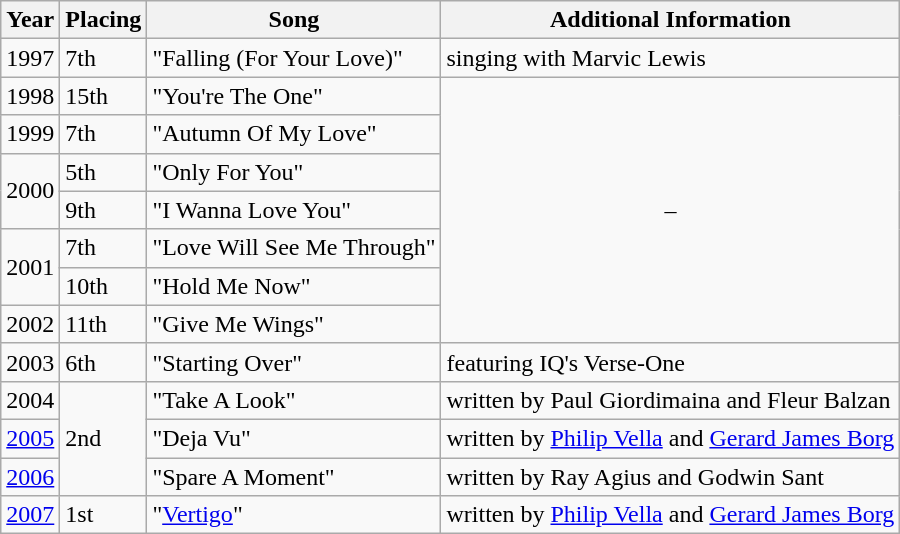<table class="wikitable" title=Malta Song for Eurovision entries>
<tr>
<th>Year</th>
<th>Placing</th>
<th>Song</th>
<th>Additional Information</th>
</tr>
<tr>
<td>1997</td>
<td>7th</td>
<td>"Falling (For Your Love)"</td>
<td>singing with Marvic Lewis</td>
</tr>
<tr>
<td>1998</td>
<td>15th</td>
<td>"You're The One"</td>
<td rowspan=7 align=center>–</td>
</tr>
<tr>
<td>1999</td>
<td>7th</td>
<td>"Autumn Of My Love"</td>
</tr>
<tr>
<td rowspan=2>2000</td>
<td>5th</td>
<td>"Only For You"</td>
</tr>
<tr>
<td>9th</td>
<td>"I Wanna Love You"</td>
</tr>
<tr>
<td rowspan=2>2001</td>
<td>7th</td>
<td>"Love Will See Me Through"</td>
</tr>
<tr>
<td>10th</td>
<td>"Hold Me Now"</td>
</tr>
<tr>
<td>2002</td>
<td>11th</td>
<td>"Give Me Wings"</td>
</tr>
<tr>
<td>2003</td>
<td>6th</td>
<td>"Starting Over"</td>
<td>featuring IQ's Verse-One</td>
</tr>
<tr>
<td>2004</td>
<td rowspan=3>2nd</td>
<td>"Take A Look"</td>
<td>written by Paul Giordimaina and Fleur Balzan</td>
</tr>
<tr>
<td><a href='#'>2005</a></td>
<td>"Deja Vu"</td>
<td>written by <a href='#'>Philip Vella</a> and <a href='#'>Gerard James Borg</a></td>
</tr>
<tr>
<td><a href='#'>2006</a></td>
<td>"Spare A Moment"</td>
<td>written by Ray Agius and Godwin Sant</td>
</tr>
<tr>
<td><a href='#'>2007</a></td>
<td>1st</td>
<td>"<a href='#'>Vertigo</a>"</td>
<td>written by <a href='#'>Philip Vella</a> and <a href='#'>Gerard James Borg</a></td>
</tr>
</table>
